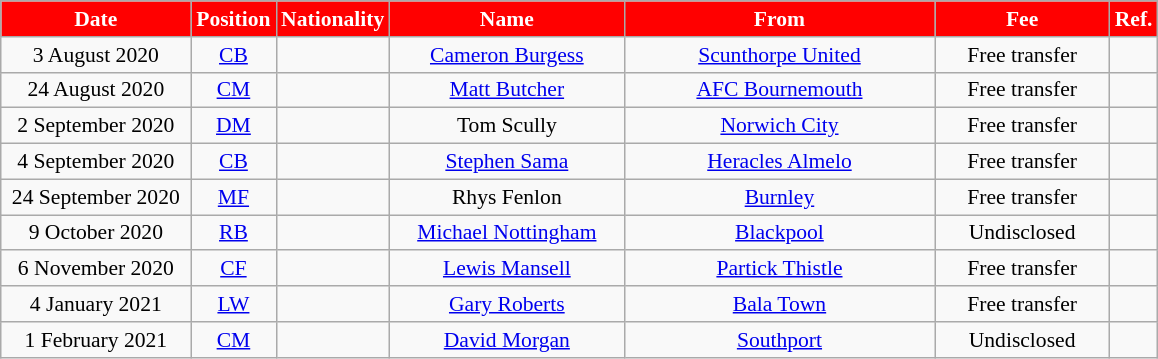<table class="wikitable"  style="text-align:center; font-size:90%; ">
<tr>
<th style="background:red; color:white; width:120px;">Date</th>
<th style="background:red; color:white; width:50px;">Position</th>
<th style="background:red; color:white; width:50px;">Nationality</th>
<th style="background:red; color:white; width:150px;">Name</th>
<th style="background:red; color:white; width:200px;">From</th>
<th style="background:red; color:white; width:110px;">Fee</th>
<th style="background:red; color:white; width:25px;">Ref.</th>
</tr>
<tr>
<td>3 August 2020</td>
<td><a href='#'>CB</a></td>
<td></td>
<td><a href='#'>Cameron Burgess</a></td>
<td> <a href='#'>Scunthorpe United</a></td>
<td>Free transfer</td>
<td></td>
</tr>
<tr>
<td>24 August 2020</td>
<td><a href='#'>CM</a></td>
<td></td>
<td><a href='#'>Matt Butcher</a></td>
<td> <a href='#'>AFC Bournemouth</a></td>
<td>Free transfer</td>
<td></td>
</tr>
<tr>
<td>2 September 2020</td>
<td><a href='#'>DM</a></td>
<td></td>
<td>Tom Scully</td>
<td> <a href='#'>Norwich City</a></td>
<td>Free transfer</td>
<td></td>
</tr>
<tr>
<td>4 September 2020</td>
<td><a href='#'>CB</a></td>
<td></td>
<td><a href='#'>Stephen Sama</a></td>
<td> <a href='#'>Heracles Almelo</a></td>
<td>Free transfer</td>
<td></td>
</tr>
<tr>
<td>24 September 2020</td>
<td><a href='#'>MF</a></td>
<td></td>
<td>Rhys Fenlon</td>
<td> <a href='#'>Burnley</a></td>
<td>Free transfer</td>
<td></td>
</tr>
<tr>
<td>9 October 2020</td>
<td><a href='#'>RB</a></td>
<td></td>
<td><a href='#'>Michael Nottingham</a></td>
<td> <a href='#'>Blackpool</a></td>
<td>Undisclosed</td>
<td></td>
</tr>
<tr>
<td>6 November 2020</td>
<td><a href='#'>CF</a></td>
<td></td>
<td><a href='#'>Lewis Mansell</a></td>
<td> <a href='#'>Partick Thistle</a></td>
<td>Free transfer</td>
<td></td>
</tr>
<tr>
<td>4 January 2021</td>
<td><a href='#'>LW</a></td>
<td></td>
<td><a href='#'>Gary Roberts</a></td>
<td> <a href='#'>Bala Town</a></td>
<td>Free transfer</td>
<td></td>
</tr>
<tr>
<td>1 February 2021</td>
<td><a href='#'>CM</a></td>
<td></td>
<td><a href='#'>David Morgan</a></td>
<td> <a href='#'>Southport</a></td>
<td>Undisclosed</td>
<td></td>
</tr>
</table>
